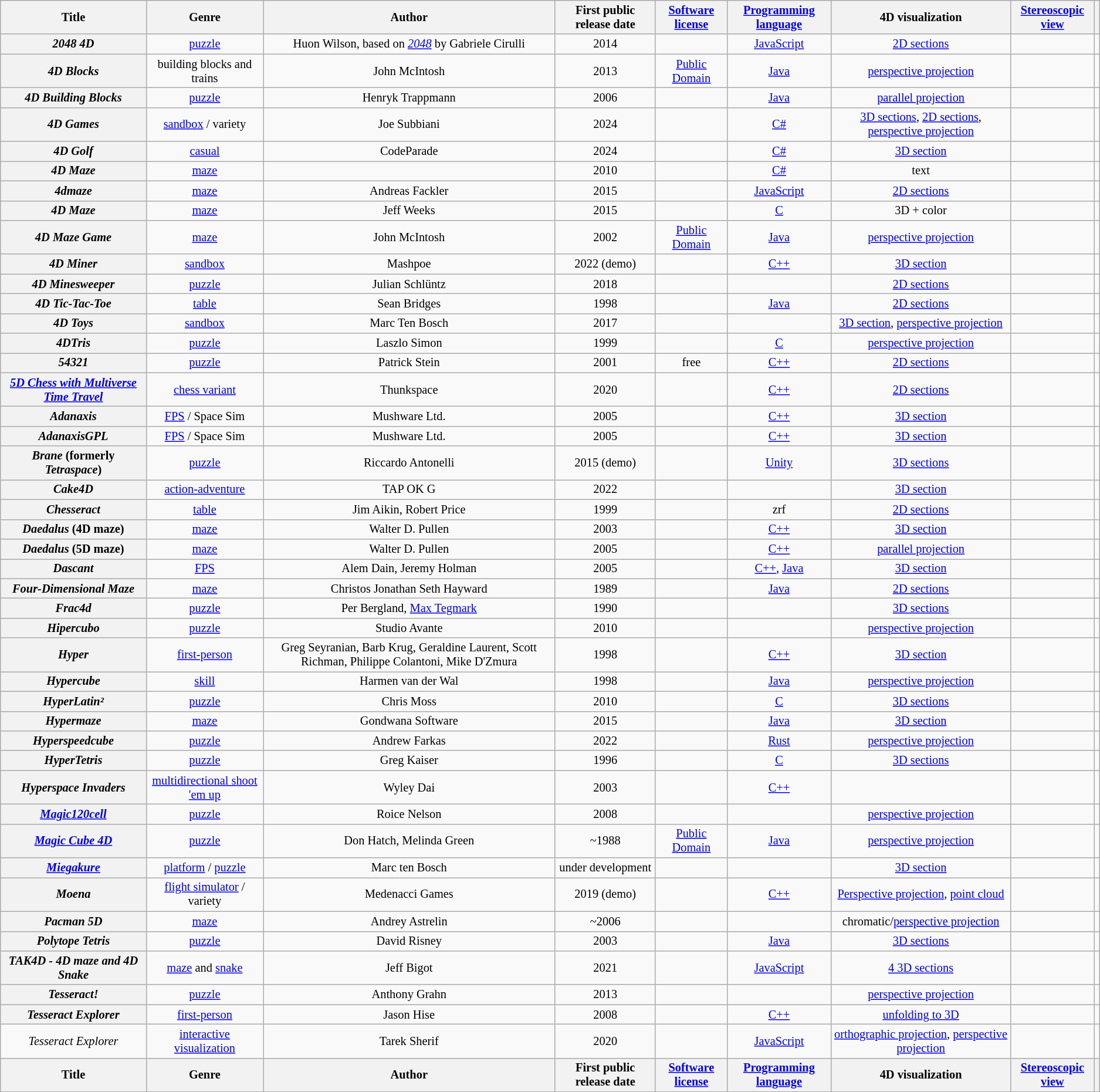<table style="font-size: 85%; text-align: center;" class="wikitable sortable">
<tr>
<th>Title</th>
<th>Genre</th>
<th>Author</th>
<th>First public release date</th>
<th><a href='#'>Software license</a></th>
<th><a href='#'>Programming language</a></th>
<th>4D visualization</th>
<th><a href='#'>Stereoscopic view</a></th>
<th></th>
</tr>
<tr>
<th><em>2048 4D</em></th>
<td><a href='#'>puzzle</a></td>
<td>Huon Wilson, based on <em><a href='#'>2048</a></em> by Gabriele Cirulli</td>
<td>2014</td>
<td></td>
<td><a href='#'>JavaScript</a></td>
<td><a href='#'>2D sections</a></td>
<td></td>
<td></td>
</tr>
<tr>
<th><em>4D Blocks</em></th>
<td>building blocks and trains</td>
<td>John McIntosh</td>
<td>2013</td>
<td><a href='#'>Public Domain</a></td>
<td><a href='#'>Java</a></td>
<td><a href='#'>perspective projection</a></td>
<td></td>
<td></td>
</tr>
<tr>
<th><em>4D Building Blocks</em></th>
<td><a href='#'>puzzle</a></td>
<td>Henryk Trappmann</td>
<td>2006</td>
<td></td>
<td><a href='#'>Java</a></td>
<td><a href='#'>parallel projection</a></td>
<td></td>
<td></td>
</tr>
<tr>
<th><em>4D Games</em></th>
<td><a href='#'>sandbox</a> / variety</td>
<td>Joe Subbiani</td>
<td>2024</td>
<td></td>
<td><a href='#'>C#</a></td>
<td><a href='#'>3D sections</a>, <a href='#'>2D sections</a>, <a href='#'>perspective projection</a></td>
<td></td>
<td></td>
</tr>
<tr>
<th><em>4D Golf</em></th>
<td><a href='#'>casual</a></td>
<td>CodeParade</td>
<td>2024</td>
<td></td>
<td><a href='#'>C#</a></td>
<td><a href='#'>3D section</a></td>
<td></td>
<td></td>
</tr>
<tr>
<th><em>4D Maze</em></th>
<td><a href='#'>maze</a></td>
<td></td>
<td>2010</td>
<td></td>
<td><a href='#'>C#</a></td>
<td>text</td>
<td></td>
<td></td>
</tr>
<tr>
<th><em>4dmaze</em></th>
<td><a href='#'>maze</a></td>
<td>Andreas Fackler</td>
<td>2015</td>
<td></td>
<td><a href='#'>JavaScript</a></td>
<td><a href='#'>2D sections</a></td>
<td></td>
<td></td>
</tr>
<tr>
<th><em>4D Maze</em></th>
<td><a href='#'>maze</a></td>
<td>Jeff Weeks</td>
<td>2015</td>
<td></td>
<td><a href='#'>C</a></td>
<td>3D + color</td>
<td></td>
<td></td>
</tr>
<tr>
<th><em>4D Maze Game</em></th>
<td><a href='#'>maze</a></td>
<td>John McIntosh</td>
<td>2002</td>
<td><a href='#'>Public Domain</a></td>
<td><a href='#'>Java</a></td>
<td><a href='#'>perspective projection</a></td>
<td></td>
<td></td>
</tr>
<tr>
<th><em>4D Miner</em></th>
<td><a href='#'>sandbox</a></td>
<td>Mashpoe</td>
<td>2022 (demo)</td>
<td></td>
<td><a href='#'>C++</a></td>
<td><a href='#'>3D section</a></td>
<td></td>
<td></td>
</tr>
<tr>
<th><em>4D Minesweeper</em></th>
<td><a href='#'>puzzle</a></td>
<td>Julian Schlüntz</td>
<td>2018</td>
<td></td>
<td></td>
<td><a href='#'>2D sections</a></td>
<td></td>
<td></td>
</tr>
<tr>
<th><em>4D Tic-Tac-Toe</em></th>
<td><a href='#'>table</a></td>
<td>Sean Bridges</td>
<td>1998</td>
<td></td>
<td><a href='#'>Java</a></td>
<td><a href='#'>2D sections</a></td>
<td></td>
<td></td>
</tr>
<tr>
<th><em>4D Toys</em></th>
<td><a href='#'>sandbox</a></td>
<td>Marc Ten Bosch</td>
<td>2017</td>
<td></td>
<td></td>
<td><a href='#'>3D section</a>, <a href='#'>perspective projection</a></td>
<td></td>
<td></td>
</tr>
<tr>
<th><em>4DTris</em></th>
<td><a href='#'>puzzle</a></td>
<td>Laszlo Simon</td>
<td>1999</td>
<td></td>
<td><a href='#'>C</a></td>
<td><a href='#'>perspective projection</a></td>
<td></td>
<td></td>
</tr>
<tr>
<th><em>54321</em></th>
<td><a href='#'>puzzle</a></td>
<td>Patrick Stein</td>
<td>2001</td>
<td>free</td>
<td><a href='#'>C++</a></td>
<td><a href='#'>2D sections</a></td>
<td></td>
<td></td>
</tr>
<tr>
<th><em><a href='#'>5D Chess with Multiverse Time Travel</a></em></th>
<td><a href='#'>chess variant</a></td>
<td>Thunkspace</td>
<td>2020</td>
<td></td>
<td><a href='#'>C++</a></td>
<td><a href='#'>2D sections</a></td>
<td></td>
<td></td>
</tr>
<tr>
<th><em>Adanaxis</em></th>
<td><a href='#'>FPS</a> / Space Sim</td>
<td>Mushware Ltd.</td>
<td>2005</td>
<td></td>
<td><a href='#'>C++</a></td>
<td><a href='#'>3D section</a></td>
<td></td>
<td></td>
</tr>
<tr>
<th><em>AdanaxisGPL</em></th>
<td><a href='#'>FPS</a> / Space Sim</td>
<td>Mushware Ltd.</td>
<td>2005</td>
<td></td>
<td><a href='#'>C++</a></td>
<td><a href='#'>3D section</a></td>
<td></td>
<td></td>
</tr>
<tr>
<th><em>Brane</em> (formerly <em>Tetraspace</em>)</th>
<td><a href='#'>puzzle</a></td>
<td>Riccardo Antonelli</td>
<td>2015 (demo)</td>
<td></td>
<td><a href='#'>Unity</a></td>
<td><a href='#'>3D sections</a></td>
<td></td>
<td></td>
</tr>
<tr>
<th><em>Cake4D</em></th>
<td><a href='#'>action-adventure</a></td>
<td>TAP OK G</td>
<td>2022</td>
<td></td>
<td></td>
<td><a href='#'>3D section</a></td>
<td></td>
<td></td>
</tr>
<tr>
<th><em>Chesseract</em></th>
<td><a href='#'>table</a></td>
<td>Jim Aikin, Robert Price</td>
<td>1999</td>
<td></td>
<td>zrf</td>
<td><a href='#'>2D sections</a></td>
<td></td>
<td></td>
</tr>
<tr>
<th><em>Daedalus</em> (4D maze)</th>
<td><a href='#'>maze</a></td>
<td>Walter D. Pullen</td>
<td>2003</td>
<td></td>
<td><a href='#'>C++</a></td>
<td><a href='#'>3D section</a></td>
<td></td>
<td></td>
</tr>
<tr>
<th><em>Daedalus</em> (5D maze)</th>
<td><a href='#'>maze</a></td>
<td>Walter D. Pullen</td>
<td>2005</td>
<td></td>
<td><a href='#'>C++</a></td>
<td><a href='#'>parallel projection</a></td>
<td></td>
<td></td>
</tr>
<tr>
<th><em>Dascant</em></th>
<td><a href='#'>FPS</a></td>
<td>Alem Dain, Jeremy Holman</td>
<td>2005</td>
<td></td>
<td><a href='#'>C++</a>, <a href='#'>Java</a></td>
<td><a href='#'>3D section</a></td>
<td></td>
<td></td>
</tr>
<tr>
<th><em>Four-Dimensional Maze</em></th>
<td><a href='#'>maze</a></td>
<td>Christos Jonathan Seth Hayward</td>
<td>1989</td>
<td></td>
<td><a href='#'>Java</a></td>
<td><a href='#'>2D sections</a></td>
<td></td>
<td></td>
</tr>
<tr>
<th><em>Frac4d</em></th>
<td><a href='#'>puzzle</a></td>
<td>Per Bergland, <a href='#'>Max Tegmark</a></td>
<td>1990</td>
<td></td>
<td></td>
<td><a href='#'>3D sections</a></td>
<td></td>
<td></td>
</tr>
<tr>
<th><em>Hipercubo</em></th>
<td><a href='#'>puzzle</a></td>
<td>Studio Avante</td>
<td>2010</td>
<td></td>
<td></td>
<td><a href='#'>perspective projection</a></td>
<td></td>
<td></td>
</tr>
<tr>
<th><em>Hyper</em></th>
<td><a href='#'>first-person</a></td>
<td>Greg Seyranian, Barb Krug, Geraldine Laurent, Scott Richman, Philippe Colantoni, Mike D'Zmura</td>
<td>1998</td>
<td></td>
<td><a href='#'>C++</a></td>
<td><a href='#'>3D section</a></td>
<td></td>
<td></td>
</tr>
<tr>
<th><em>Hypercube</em></th>
<td><a href='#'>skill</a></td>
<td>Harmen van der Wal</td>
<td>1998</td>
<td></td>
<td><a href='#'>Java</a></td>
<td><a href='#'>perspective projection</a></td>
<td></td>
<td></td>
</tr>
<tr>
<th><em>HyperLatin²</em></th>
<td><a href='#'>puzzle</a></td>
<td>Chris Moss</td>
<td>2010</td>
<td></td>
<td><a href='#'>C</a></td>
<td><a href='#'>3D sections</a></td>
<td></td>
<td></td>
</tr>
<tr>
<th><em>Hypermaze</em></th>
<td><a href='#'>maze</a></td>
<td>Gondwana Software</td>
<td>2015</td>
<td></td>
<td><a href='#'>Java</a></td>
<td><a href='#'>3D section</a></td>
<td></td>
<td></td>
</tr>
<tr>
<th><em>Hyperspeedcube</em></th>
<td><a href='#'>puzzle</a></td>
<td>Andrew Farkas</td>
<td>2022</td>
<td></td>
<td><a href='#'>Rust</a></td>
<td><a href='#'>perspective projection</a></td>
<td></td>
<td></td>
</tr>
<tr>
<th><em>HyperTetris</em></th>
<td><a href='#'>puzzle</a></td>
<td>Greg Kaiser</td>
<td>1996</td>
<td></td>
<td><a href='#'>C</a></td>
<td><a href='#'>3D sections</a></td>
<td></td>
<td></td>
</tr>
<tr>
<th><em>Hyperspace Invaders</em></th>
<td><a href='#'>multidirectional shoot 'em up</a></td>
<td>Wyley Dai</td>
<td>2003</td>
<td></td>
<td><a href='#'>C++</a></td>
<td></td>
<td></td>
<td></td>
</tr>
<tr>
<th><em><a href='#'>Magic120cell</a></em></th>
<td><a href='#'>puzzle</a></td>
<td>Roice Nelson</td>
<td>2008</td>
<td></td>
<td></td>
<td><a href='#'>perspective projection</a></td>
<td></td>
<td></td>
</tr>
<tr>
<th><em><a href='#'>Magic Cube 4D</a></em></th>
<td><a href='#'>puzzle</a></td>
<td>Don Hatch, Melinda Green</td>
<td>~1988</td>
<td><a href='#'>Public Domain</a></td>
<td><a href='#'>Java</a></td>
<td><a href='#'>perspective projection</a></td>
<td></td>
<td></td>
</tr>
<tr>
<th><em><a href='#'>Miegakure</a></em></th>
<td><a href='#'>platform</a> / <a href='#'>puzzle</a></td>
<td>Marc ten Bosch</td>
<td>under development</td>
<td></td>
<td></td>
<td><a href='#'>3D section</a></td>
<td></td>
<td></td>
</tr>
<tr>
<th><em>Moena</em></th>
<td><a href='#'>flight simulator</a> / variety</td>
<td>Medenacci Games</td>
<td>2019 (demo)</td>
<td></td>
<td><a href='#'>C++</a></td>
<td><a href='#'>Perspective projection</a>, <a href='#'>point cloud</a></td>
<td></td>
<td></td>
</tr>
<tr>
<th><em>Pacman 5D</em></th>
<td><a href='#'>maze</a></td>
<td>Andrey Astrelin</td>
<td>~2006</td>
<td></td>
<td></td>
<td>chromatic/<a href='#'>perspective projection</a></td>
<td></td>
<td></td>
</tr>
<tr>
<th><em>Polytope Tetris</em></th>
<td><a href='#'>puzzle</a></td>
<td>David Risney</td>
<td>2003</td>
<td></td>
<td><a href='#'>Java</a></td>
<td><a href='#'>3D sections</a></td>
<td></td>
<td></td>
</tr>
<tr>
<th><em>TAK4D - 4D maze and 4D Snake</em></th>
<td><a href='#'>maze</a> and <a href='#'>snake</a></td>
<td>Jeff Bigot</td>
<td>2021</td>
<td></td>
<td><a href='#'>JavaScript</a></td>
<td><a href='#'>4 3D sections</a></td>
<td></td>
<td></td>
</tr>
<tr>
<th><em>Tesseract!</em></th>
<td><a href='#'>puzzle</a></td>
<td>Anthony Grahn</td>
<td>2013</td>
<td></td>
<td></td>
<td><a href='#'>perspective projection</a></td>
<td></td>
<td></td>
</tr>
<tr>
<th><em>Tesseract Explorer</em></th>
<td><a href='#'>first-person</a></td>
<td>Jason Hise</td>
<td>2008</td>
<td></td>
<td><a href='#'>C++</a></td>
<td><a href='#'>unfolding to 3D</a></td>
<td></td>
<td></td>
</tr>
<tr>
<td><em>Tesseract Explorer</em></td>
<td><a href='#'>interactive visualization</a></td>
<td>Tarek Sherif</td>
<td>2020</td>
<td></td>
<td><a href='#'>JavaScript</a></td>
<td><a href='#'>orthographic projection</a>, <a href='#'>perspective projection</a></td>
<td></td>
<td></td>
</tr>
<tr>
<th>Title</th>
<th>Genre</th>
<th>Author</th>
<th>First public release date</th>
<th><a href='#'>Software license</a></th>
<th><a href='#'>Programming language</a></th>
<th>4D visualization</th>
<th><a href='#'>Stereoscopic view</a></th>
<th></th>
</tr>
</table>
